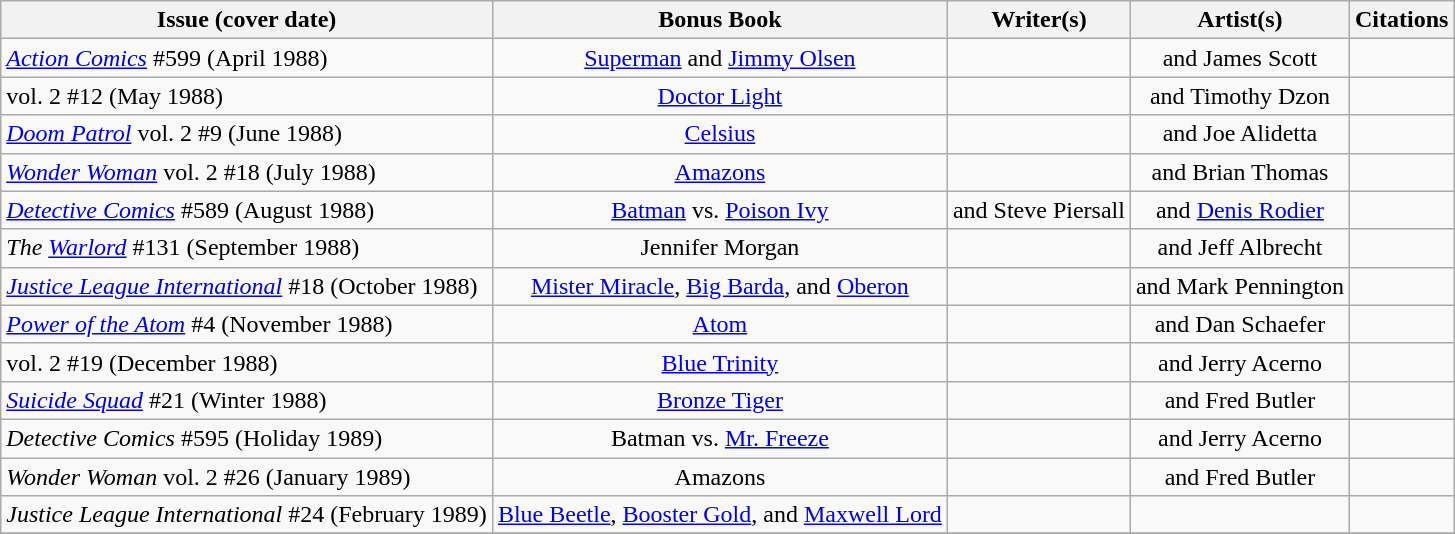<table class="wikitable sortable static-row-numbers mw-datatable" border=1>
<tr>
<th>Issue (cover date)</th>
<th>Bonus Book</th>
<th>Writer(s)</th>
<th>Artist(s)</th>
<th>Citations</th>
</tr>
<tr>
<td><em><a href='#'>Action Comics</a></em> #599 (April 1988)</td>
<td align="center"><a href='#'>Superman</a> and <a href='#'>Jimmy Olsen</a></td>
<td align="center"></td>
<td align="center"> and James Scott</td>
<td align="center"></td>
</tr>
<tr>
<td><em></em> vol. 2 #12 (May 1988)</td>
<td align="center"><a href='#'>Doctor Light</a></td>
<td align="center"></td>
<td align="center"> and Timothy Dzon</td>
<td align="center"></td>
</tr>
<tr>
<td><em><a href='#'>Doom Patrol</a></em> vol. 2 #9 (June 1988)</td>
<td align="center"><a href='#'>Celsius</a></td>
<td align="center"></td>
<td align="center"> and Joe Alidetta</td>
<td align="center"></td>
</tr>
<tr>
<td><em><a href='#'>Wonder Woman</a></em> vol. 2 #18 (July 1988)</td>
<td align="center"><a href='#'>Amazons</a></td>
<td align="center"></td>
<td align="center"> and Brian Thomas</td>
<td align="center"></td>
</tr>
<tr>
<td><em><a href='#'>Detective Comics</a></em> #589 (August 1988)</td>
<td align="center"><a href='#'>Batman</a> vs. <a href='#'>Poison Ivy</a></td>
<td align="center"> and Steve Piersall</td>
<td align="center"> and <a href='#'>Denis Rodier</a></td>
<td align="center"></td>
</tr>
<tr>
<td><em>The <a href='#'>Warlord</a></em> #131 (September 1988)</td>
<td align="center">Jennifer Morgan</td>
<td align="center"></td>
<td align="center"> and Jeff Albrecht</td>
<td align="center"></td>
</tr>
<tr>
<td><em><a href='#'>Justice League International</a></em> #18 (October 1988)</td>
<td align="center"><a href='#'>Mister Miracle</a>, <a href='#'>Big Barda</a>, and <a href='#'>Oberon</a></td>
<td align="center"></td>
<td align="center"> and Mark Pennington</td>
<td align="center"></td>
</tr>
<tr>
<td><em><a href='#'>Power of the Atom</a></em> #4 (November 1988)</td>
<td align="center"><a href='#'>Atom</a></td>
<td align="center"></td>
<td align="center"> and Dan Schaefer</td>
<td align="center"></td>
</tr>
<tr>
<td><em></em> vol. 2 #19 (December 1988)</td>
<td align="center"><a href='#'>Blue Trinity</a></td>
<td align="center"></td>
<td align="center"> and Jerry Acerno</td>
<td align="center"></td>
</tr>
<tr>
<td><em><a href='#'>Suicide Squad</a></em> #21 (Winter 1988)</td>
<td align="center"><a href='#'>Bronze Tiger</a></td>
<td align="center"></td>
<td align="center"> and Fred Butler</td>
<td align="center"></td>
</tr>
<tr>
<td><em>Detective Comics</em> #595 (Holiday 1989)</td>
<td align="center">Batman vs. <a href='#'>Mr. Freeze</a></td>
<td align="center"></td>
<td align="center"> and Jerry Acerno</td>
<td align="center"></td>
</tr>
<tr>
<td><em>Wonder Woman</em> vol. 2 #26 (January 1989)</td>
<td align="center">Amazons</td>
<td align="center"></td>
<td align="center"> and Fred Butler</td>
<td align="center"></td>
</tr>
<tr>
<td><em>Justice League International</em> #24 (February 1989)</td>
<td align="center"><a href='#'>Blue Beetle</a>, <a href='#'>Booster Gold</a>, and <a href='#'>Maxwell Lord</a></td>
<td align="center"></td>
<td align="center"></td>
<td align="center"></td>
</tr>
<tr>
</tr>
</table>
